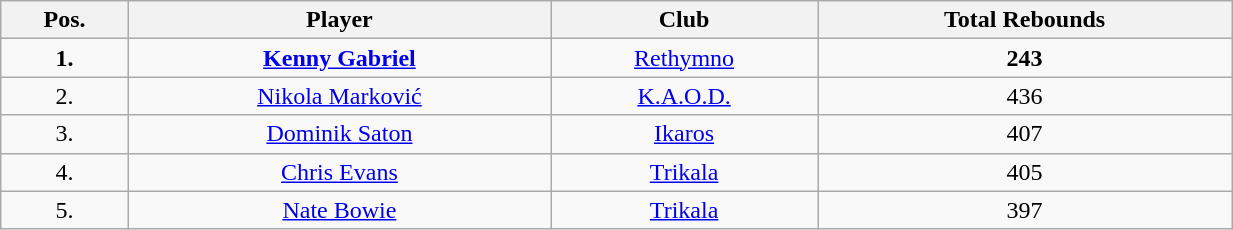<table class="wikitable" style="text-align: center;" width="65%">
<tr>
<th>Pos.</th>
<th>Player</th>
<th>Club</th>
<th>Total Rebounds</th>
</tr>
<tr>
<td align="center"><strong>1.</strong></td>
<td> <strong><a href='#'>Kenny Gabriel</a></strong></td>
<td><a href='#'>Rethymno</a></td>
<td align="center"><strong>243</strong></td>
</tr>
<tr>
<td align="center">2.</td>
<td> <a href='#'>Nikola Marković</a></td>
<td><a href='#'>K.A.O.D.</a></td>
<td align="center">436</td>
</tr>
<tr>
<td align="center">3.</td>
<td> <a href='#'>Dominik Saton</a></td>
<td><a href='#'>Ikaros</a></td>
<td align="center">407</td>
</tr>
<tr>
<td align="center">4.</td>
<td> <a href='#'>Chris Evans</a></td>
<td><a href='#'>Trikala</a></td>
<td align="center">405</td>
</tr>
<tr>
<td align="center">5.</td>
<td> <a href='#'>Nate Bowie</a></td>
<td><a href='#'>Trikala</a></td>
<td align="center">397</td>
</tr>
</table>
